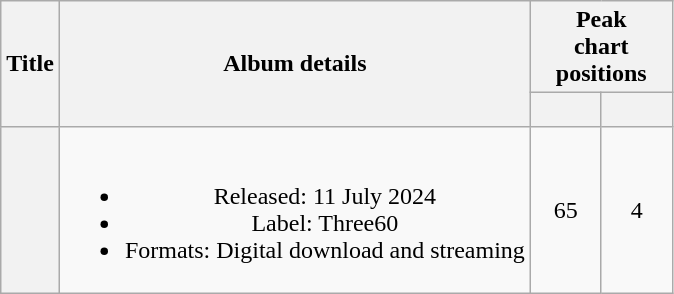<table class="wikitable plainrowheaders" style="text-align:center;" border="1">
<tr>
<th scope="col" rowspan="2">Title</th>
<th scope="col" rowspan="2">Album details</th>
<th scope="col" colspan="2">Peak<br>chart<br>positions</th>
</tr>
<tr>
<th scope="col" style="width:3em;font-size:85%;"><a href='#'></a><br></th>
<th scope="col" style="width:3em;font-size:85%;"><a href='#'></a><br></th>
</tr>
<tr>
<th scope="row"><br></th>
<td><br><ul><li>Released: 11 July 2024</li><li>Label: Three60</li><li>Formats: Digital download and streaming</li></ul></td>
<td>65</td>
<td>4</td>
</tr>
</table>
